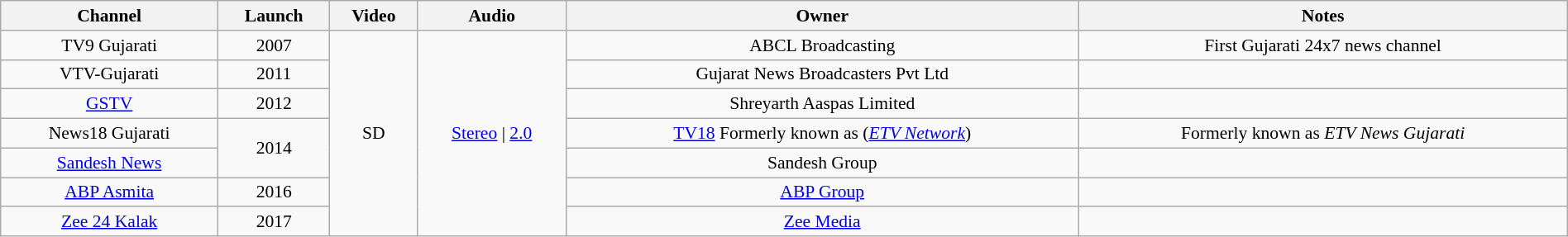<table class="wikitable sortable" style="border-collapse:collapse; font-size: 90%; text-align:center" width="100%">
<tr>
<th>Channel</th>
<th>Launch</th>
<th>Video</th>
<th>Audio</th>
<th>Owner</th>
<th>Notes</th>
</tr>
<tr>
<td>TV9 Gujarati</td>
<td>2007</td>
<td rowspan="8">SD</td>
<td rowspan="8"><a href='#'>Stereo</a> | <a href='#'>2.0</a></td>
<td>ABCL Broadcasting</td>
<td>First Gujarati 24x7 news channel</td>
</tr>
<tr>
<td>VTV-Gujarati</td>
<td>2011</td>
<td>Gujarat News Broadcasters Pvt Ltd</td>
<td></td>
</tr>
<tr>
<td><a href='#'>GSTV</a></td>
<td>2012</td>
<td>Shreyarth Aaspas Limited</td>
<td></td>
</tr>
<tr>
<td>News18 Gujarati</td>
<td rowspan="2">2014</td>
<td><a href='#'>TV18</a> Formerly known as (<em><a href='#'>ETV Network</a></em>)</td>
<td>Formerly known as <em>ETV News Gujarati</em></td>
</tr>
<tr>
<td><a href='#'>Sandesh News</a></td>
<td>Sandesh Group</td>
<td></td>
</tr>
<tr>
<td><a href='#'>ABP Asmita</a></td>
<td>2016</td>
<td><a href='#'>ABP Group</a></td>
<td></td>
</tr>
<tr>
<td><a href='#'>Zee 24 Kalak</a></td>
<td>2017</td>
<td><a href='#'>Zee Media</a></td>
<td></td>
</tr>
</table>
